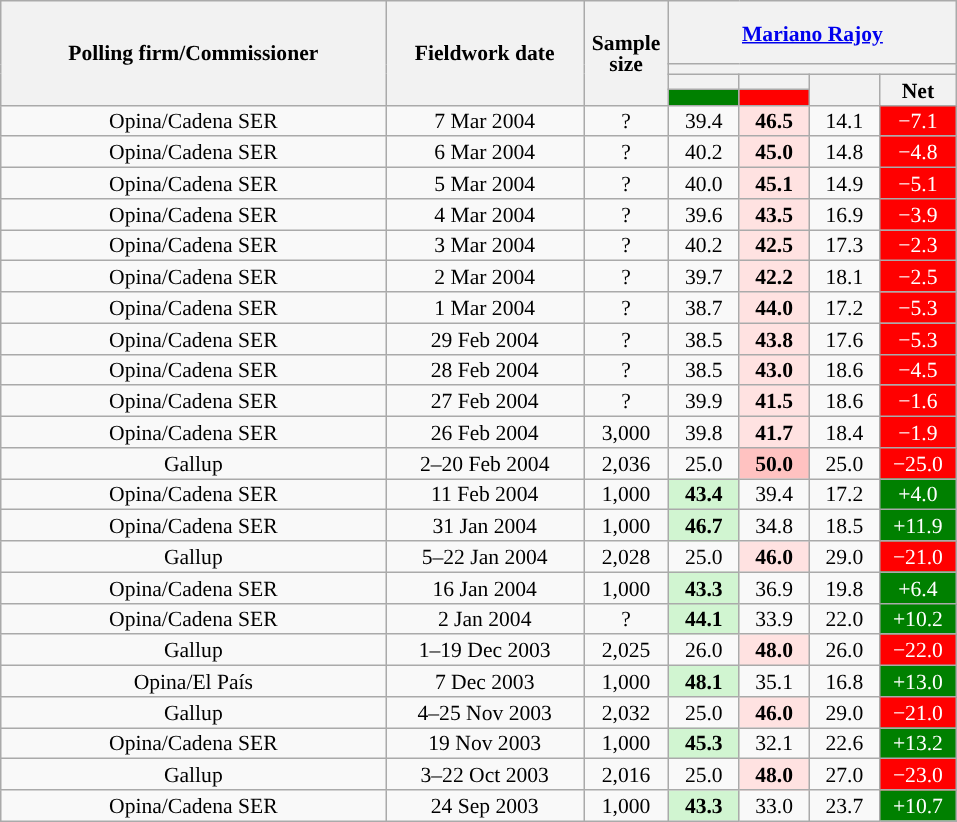<table class="wikitable collapsible collapsed" style="text-align:center; font-size:90%; line-height:14px;">
<tr style="height:42px;">
<th style="width:250px;" rowspan="4">Polling firm/Commissioner</th>
<th style="width:125px;" rowspan="4">Fieldwork date</th>
<th style="width:50px;" rowspan="4">Sample size</th>
<th style="width:185px;" colspan="4"><a href='#'>Mariano Rajoy</a><br></th>
</tr>
<tr>
<th colspan="4" style="background:"></th>
</tr>
<tr>
<th style="width:30px;"></th>
<th style="width:30px;"></th>
<th style="width:30px;" rowspan="2"></th>
<th style="width:30px;" rowspan="2">Net</th>
</tr>
<tr>
<th style="color:inherit;background:#008000;"></th>
<th style="color:inherit;background:#FF0000;"></th>
</tr>
<tr>
<td>Opina/Cadena SER</td>
<td>7 Mar 2004</td>
<td>?</td>
<td>39.4</td>
<td style="background:#FFE2E1;"><strong>46.5</strong></td>
<td>14.1</td>
<td style="background:#FF0000; color:white;">−7.1</td>
</tr>
<tr>
<td>Opina/Cadena SER</td>
<td>6 Mar 2004</td>
<td>?</td>
<td>40.2</td>
<td style="background:#FFE2E1;"><strong>45.0</strong></td>
<td>14.8</td>
<td style="background:#FF0000; color:white;">−4.8</td>
</tr>
<tr>
<td>Opina/Cadena SER</td>
<td>5 Mar 2004</td>
<td>?</td>
<td>40.0</td>
<td style="background:#FFE2E1;"><strong>45.1</strong></td>
<td>14.9</td>
<td style="background:#FF0000; color:white;">−5.1</td>
</tr>
<tr>
<td>Opina/Cadena SER</td>
<td>4 Mar 2004</td>
<td>?</td>
<td>39.6</td>
<td style="background:#FFE2E1;"><strong>43.5</strong></td>
<td>16.9</td>
<td style="background:#FF0000; color:white;">−3.9</td>
</tr>
<tr>
<td>Opina/Cadena SER</td>
<td>3 Mar 2004</td>
<td>?</td>
<td>40.2</td>
<td style="background:#FFE2E1;"><strong>42.5</strong></td>
<td>17.3</td>
<td style="background:#FF0000; color:white;">−2.3</td>
</tr>
<tr>
<td>Opina/Cadena SER</td>
<td>2 Mar 2004</td>
<td>?</td>
<td>39.7</td>
<td style="background:#FFE2E1;"><strong>42.2</strong></td>
<td>18.1</td>
<td style="background:#FF0000; color:white;">−2.5</td>
</tr>
<tr>
<td>Opina/Cadena SER</td>
<td>1 Mar 2004</td>
<td>?</td>
<td>38.7</td>
<td style="background:#FFE2E1;"><strong>44.0</strong></td>
<td>17.2</td>
<td style="background:#FF0000; color:white;">−5.3</td>
</tr>
<tr>
<td>Opina/Cadena SER</td>
<td>29 Feb 2004</td>
<td>?</td>
<td>38.5</td>
<td style="background:#FFE2E1;"><strong>43.8</strong></td>
<td>17.6</td>
<td style="background:#FF0000; color:white;">−5.3</td>
</tr>
<tr>
<td>Opina/Cadena SER</td>
<td>28 Feb 2004</td>
<td>?</td>
<td>38.5</td>
<td style="background:#FFE2E1;"><strong>43.0</strong></td>
<td>18.6</td>
<td style="background:#FF0000; color:white;">−4.5</td>
</tr>
<tr>
<td>Opina/Cadena SER</td>
<td>27 Feb 2004</td>
<td>?</td>
<td>39.9</td>
<td style="background:#FFE2E1;"><strong>41.5</strong></td>
<td>18.6</td>
<td style="background:#FF0000; color:white;">−1.6</td>
</tr>
<tr>
<td>Opina/Cadena SER</td>
<td>26 Feb 2004</td>
<td>3,000</td>
<td>39.8</td>
<td style="background:#FFE2E1;"><strong>41.7</strong></td>
<td>18.4</td>
<td style="background:#FF0000; color:white;">−1.9</td>
</tr>
<tr>
<td>Gallup</td>
<td>2–20 Feb 2004</td>
<td>2,036</td>
<td>25.0</td>
<td style="background:#FFC2C1;"><strong>50.0</strong></td>
<td>25.0</td>
<td style="background:#FF0000; color:white;">−25.0</td>
</tr>
<tr>
<td>Opina/Cadena SER</td>
<td>11 Feb 2004</td>
<td>1,000</td>
<td style="background:#D1F5D1;"><strong>43.4</strong></td>
<td>39.4</td>
<td>17.2</td>
<td style="background:#008000; color:white;">+4.0</td>
</tr>
<tr>
<td>Opina/Cadena SER</td>
<td>31 Jan 2004</td>
<td>1,000</td>
<td style="background:#D1F5D1;"><strong>46.7</strong></td>
<td>34.8</td>
<td>18.5</td>
<td style="background:#008000; color:white;">+11.9</td>
</tr>
<tr>
<td>Gallup</td>
<td>5–22 Jan 2004</td>
<td>2,028</td>
<td>25.0</td>
<td style="background:#FFE2E1;"><strong>46.0</strong></td>
<td>29.0</td>
<td style="background:#FF0000; color:white;">−21.0</td>
</tr>
<tr>
<td>Opina/Cadena SER</td>
<td>16 Jan 2004</td>
<td>1,000</td>
<td style="background:#D1F5D1;"><strong>43.3</strong></td>
<td>36.9</td>
<td>19.8</td>
<td style="background:#008000; color:white;">+6.4</td>
</tr>
<tr>
<td>Opina/Cadena SER</td>
<td>2 Jan 2004</td>
<td>?</td>
<td style="background:#D1F5D1;"><strong>44.1</strong></td>
<td>33.9</td>
<td>22.0</td>
<td style="background:#008000; color:white;">+10.2</td>
</tr>
<tr>
<td>Gallup</td>
<td>1–19 Dec 2003</td>
<td>2,025</td>
<td>26.0</td>
<td style="background:#FFE2E1;"><strong>48.0</strong></td>
<td>26.0</td>
<td style="background:#FF0000; color:white;">−22.0</td>
</tr>
<tr>
<td>Opina/El País</td>
<td>7 Dec 2003</td>
<td>1,000</td>
<td style="background:#D1F5D1;"><strong>48.1</strong></td>
<td>35.1</td>
<td>16.8</td>
<td style="background:#008000; color:white;">+13.0</td>
</tr>
<tr>
<td>Gallup</td>
<td>4–25 Nov 2003</td>
<td>2,032</td>
<td>25.0</td>
<td style="background:#FFE2E1;"><strong>46.0</strong></td>
<td>29.0</td>
<td style="background:#FF0000; color:white;">−21.0</td>
</tr>
<tr>
<td>Opina/Cadena SER</td>
<td>19 Nov 2003</td>
<td>1,000</td>
<td style="background:#D1F5D1;"><strong>45.3</strong></td>
<td>32.1</td>
<td>22.6</td>
<td style="background:#008000; color:white;">+13.2</td>
</tr>
<tr>
<td>Gallup</td>
<td>3–22 Oct 2003</td>
<td>2,016</td>
<td>25.0</td>
<td style="background:#FFE2E1;"><strong>48.0</strong></td>
<td>27.0</td>
<td style="background:#FF0000; color:white;">−23.0</td>
</tr>
<tr>
<td>Opina/Cadena SER</td>
<td>24 Sep 2003</td>
<td>1,000</td>
<td style="background:#D1F5D1;"><strong>43.3</strong></td>
<td>33.0</td>
<td>23.7</td>
<td style="background:#008000; color:white;">+10.7</td>
</tr>
</table>
